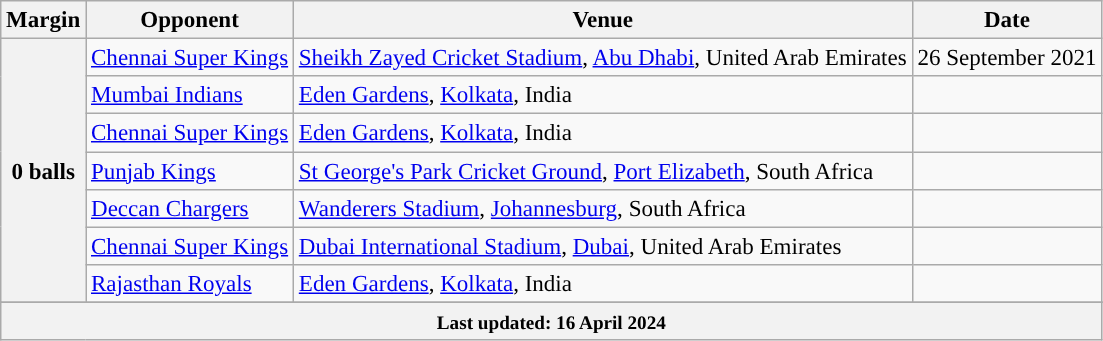<table class="wikitable sortable" style="text-align:left;font-size:96%;">
<tr>
<th>Margin</th>
<th>Opponent</th>
<th>Venue</th>
<th>Date</th>
</tr>
<tr>
<th rowspan="7">0 balls</th>
<td><a href='#'>Chennai Super Kings</a></td>
<td><a href='#'>Sheikh Zayed Cricket Stadium</a>, <a href='#'>Abu Dhabi</a>, United Arab Emirates</td>
<td>26 September 2021</td>
</tr>
<tr>
<td><a href='#'>Mumbai Indians</a></td>
<td><a href='#'>Eden Gardens</a>, <a href='#'>Kolkata</a>, India</td>
<td></td>
</tr>
<tr>
<td><a href='#'>Chennai Super Kings</a></td>
<td><a href='#'>Eden Gardens</a>, <a href='#'>Kolkata</a>, India</td>
<td></td>
</tr>
<tr>
<td><a href='#'>Punjab Kings</a></td>
<td><a href='#'>St George's Park Cricket Ground</a>, <a href='#'>Port Elizabeth</a>, South Africa</td>
<td></td>
</tr>
<tr>
<td><a href='#'>Deccan Chargers</a></td>
<td><a href='#'>Wanderers Stadium</a>, <a href='#'>Johannesburg</a>, South Africa</td>
<td></td>
</tr>
<tr>
<td><a href='#'>Chennai Super Kings</a></td>
<td><a href='#'>Dubai International Stadium</a>, <a href='#'>Dubai</a>, United Arab Emirates</td>
<td></td>
</tr>
<tr>
<td><a href='#'>Rajasthan Royals</a></td>
<td><a href='#'>Eden Gardens</a>, <a href='#'>Kolkata</a>, India</td>
<td></td>
</tr>
<tr>
</tr>
<tr class=sortbottom>
<th colspan="4"><small>Last updated: 16 April 2024</small></th>
</tr>
</table>
